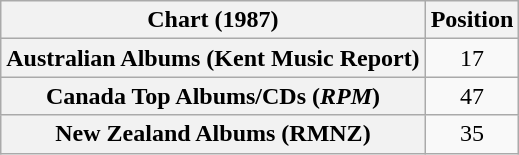<table class="wikitable sortable plainrowheaders" style="text-align:center">
<tr>
<th scope="col">Chart (1987)</th>
<th scope="col">Position</th>
</tr>
<tr>
<th scope="row">Australian Albums (Kent Music Report)</th>
<td>17</td>
</tr>
<tr>
<th scope="row">Canada Top Albums/CDs (<em>RPM</em>)</th>
<td>47</td>
</tr>
<tr>
<th scope="row">New Zealand Albums (RMNZ)</th>
<td>35</td>
</tr>
</table>
